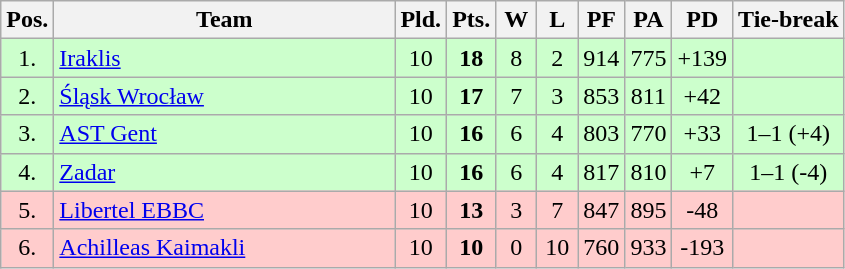<table class="wikitable" style="text-align:center">
<tr>
<th width=15>Pos.</th>
<th width=220>Team</th>
<th width=20>Pld.</th>
<th width=20>Pts.</th>
<th width=20>W</th>
<th width=20>L</th>
<th width=20>PF</th>
<th width=20>PA</th>
<th width=20>PD</th>
<th>Tie-break</th>
</tr>
<tr style="background: #ccffcc;">
<td>1.</td>
<td align=left> <a href='#'>Iraklis</a></td>
<td>10</td>
<td><strong>18</strong></td>
<td>8</td>
<td>2</td>
<td>914</td>
<td>775</td>
<td>+139</td>
<td></td>
</tr>
<tr style="background: #ccffcc;">
<td>2.</td>
<td align=left> <a href='#'>Śląsk Wrocław</a></td>
<td>10</td>
<td><strong>17</strong></td>
<td>7</td>
<td>3</td>
<td>853</td>
<td>811</td>
<td>+42</td>
<td></td>
</tr>
<tr style="background: #ccffcc;">
<td>3.</td>
<td align=left> <a href='#'>AST Gent</a></td>
<td>10</td>
<td><strong>16</strong></td>
<td>6</td>
<td>4</td>
<td>803</td>
<td>770</td>
<td>+33</td>
<td>1–1 (+4)</td>
</tr>
<tr style="background: #ccffcc;">
<td>4.</td>
<td align=left> <a href='#'>Zadar</a></td>
<td>10</td>
<td><strong>16</strong></td>
<td>6</td>
<td>4</td>
<td>817</td>
<td>810</td>
<td>+7</td>
<td>1–1 (-4)</td>
</tr>
<tr style="background: #ffcccc;">
<td>5.</td>
<td align=left> <a href='#'>Libertel EBBC</a></td>
<td>10</td>
<td><strong>13</strong></td>
<td>3</td>
<td>7</td>
<td>847</td>
<td>895</td>
<td>-48</td>
<td></td>
</tr>
<tr style="background: #ffcccc;">
<td>6.</td>
<td align=left> <a href='#'>Achilleas Kaimakli</a></td>
<td>10</td>
<td><strong>10</strong></td>
<td>0</td>
<td>10</td>
<td>760</td>
<td>933</td>
<td>-193</td>
<td></td>
</tr>
</table>
